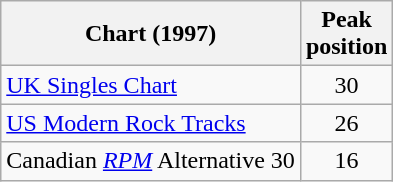<table class="wikitable">
<tr>
<th>Chart (1997)</th>
<th>Peak<br>position</th>
</tr>
<tr>
<td><a href='#'>UK Singles Chart</a></td>
<td align="center">30</td>
</tr>
<tr>
<td><a href='#'>US Modern Rock Tracks</a></td>
<td align="center">26</td>
</tr>
<tr>
<td>Canadian <em><a href='#'>RPM</a></em> Alternative 30</td>
<td align="center">16</td>
</tr>
</table>
